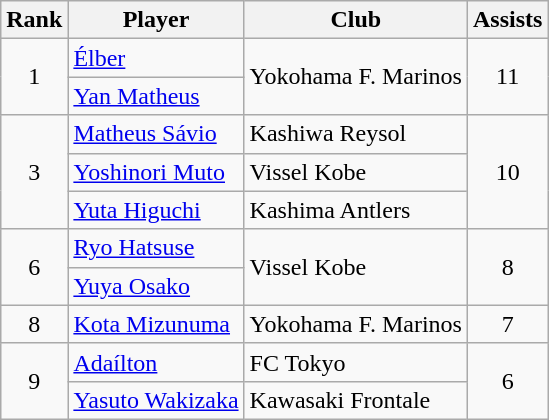<table class="wikitable" style="text-align:center">
<tr>
<th>Rank</th>
<th>Player</th>
<th>Club</th>
<th>Assists</th>
</tr>
<tr>
<td rowspan=2>1</td>
<td align="left"> <a href='#'>Élber</a></td>
<td rowspan=2 align="left">Yokohama F. Marinos</td>
<td rowspan=2>11</td>
</tr>
<tr>
<td align="left"> <a href='#'>Yan Matheus</a></td>
</tr>
<tr>
<td rowspan=3>3</td>
<td align="left"> <a href='#'>Matheus Sávio</a></td>
<td align="left">Kashiwa Reysol</td>
<td rowspan=3>10</td>
</tr>
<tr>
<td align="left"> <a href='#'>Yoshinori Muto</a></td>
<td align="left">Vissel Kobe</td>
</tr>
<tr>
<td align="left"> <a href='#'>Yuta Higuchi</a></td>
<td align="left">Kashima Antlers</td>
</tr>
<tr>
<td rowspan=2>6</td>
<td align="left"> <a href='#'>Ryo Hatsuse</a></td>
<td rowspan=2 align="left">Vissel Kobe</td>
<td rowspan=2>8</td>
</tr>
<tr>
<td align="left"> <a href='#'>Yuya Osako</a></td>
</tr>
<tr>
<td>8</td>
<td align="left"> <a href='#'>Kota Mizunuma</a></td>
<td align="left">Yokohama F. Marinos</td>
<td>7</td>
</tr>
<tr>
<td rowspan=2>9</td>
<td align="left"> <a href='#'>Adaílton</a></td>
<td align="left">FC Tokyo</td>
<td rowspan=2>6</td>
</tr>
<tr>
<td align="left"> <a href='#'>Yasuto Wakizaka</a></td>
<td align="left">Kawasaki Frontale<br></td>
</tr>
</table>
